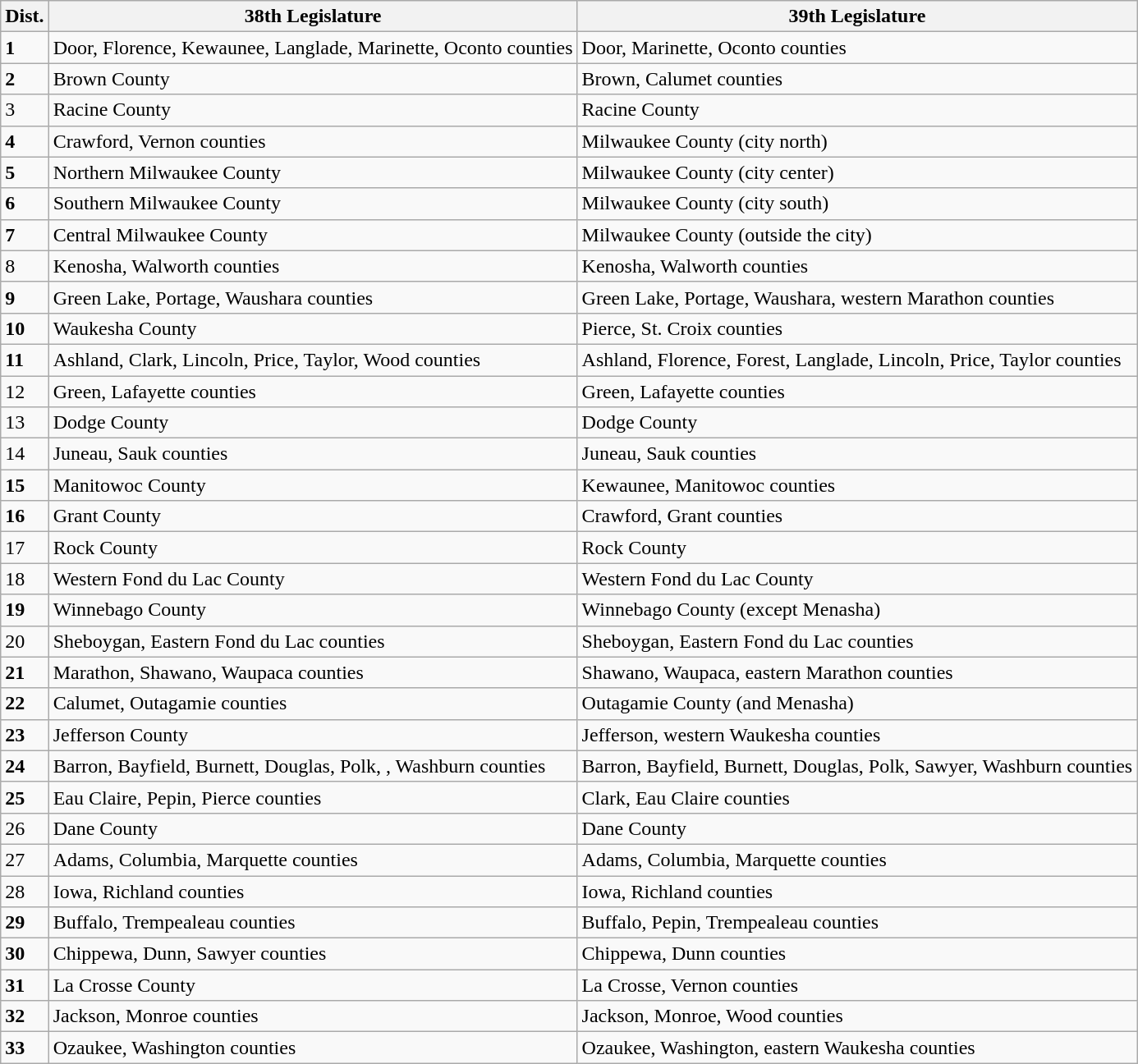<table class="wikitable">
<tr>
<th>Dist.</th>
<th>38th Legislature</th>
<th>39th Legislature</th>
</tr>
<tr>
<td><strong>1</strong></td>
<td>Door, Florence, Kewaunee, Langlade, Marinette, Oconto counties</td>
<td>Door, Marinette, Oconto counties</td>
</tr>
<tr>
<td><strong>2</strong></td>
<td>Brown County</td>
<td>Brown, Calumet counties</td>
</tr>
<tr>
<td>3</td>
<td>Racine County</td>
<td>Racine County</td>
</tr>
<tr>
<td><strong>4</strong></td>
<td>Crawford, Vernon counties</td>
<td>Milwaukee County (city north)</td>
</tr>
<tr>
<td><strong>5</strong></td>
<td>Northern Milwaukee County</td>
<td>Milwaukee County (city center)</td>
</tr>
<tr>
<td><strong>6</strong></td>
<td>Southern Milwaukee County</td>
<td>Milwaukee County (city south)</td>
</tr>
<tr>
<td><strong>7</strong></td>
<td>Central Milwaukee County</td>
<td>Milwaukee County (outside the city)</td>
</tr>
<tr>
<td>8</td>
<td>Kenosha, Walworth counties</td>
<td>Kenosha, Walworth counties</td>
</tr>
<tr>
<td><strong>9</strong></td>
<td>Green Lake, Portage, Waushara counties</td>
<td>Green Lake, Portage, Waushara, western Marathon counties</td>
</tr>
<tr>
<td><strong>10</strong></td>
<td>Waukesha County</td>
<td>Pierce, St. Croix counties</td>
</tr>
<tr>
<td><strong>11</strong></td>
<td>Ashland, Clark, Lincoln, Price, Taylor, Wood counties</td>
<td>Ashland, Florence, Forest, Langlade, Lincoln, Price, Taylor counties</td>
</tr>
<tr>
<td>12</td>
<td>Green, Lafayette counties</td>
<td>Green, Lafayette counties</td>
</tr>
<tr>
<td>13</td>
<td>Dodge County</td>
<td>Dodge County</td>
</tr>
<tr>
<td>14</td>
<td>Juneau, Sauk counties</td>
<td>Juneau, Sauk counties</td>
</tr>
<tr>
<td><strong>15</strong></td>
<td>Manitowoc County</td>
<td>Kewaunee, Manitowoc counties</td>
</tr>
<tr>
<td><strong>16</strong></td>
<td>Grant County</td>
<td>Crawford, Grant counties</td>
</tr>
<tr>
<td>17</td>
<td>Rock County</td>
<td>Rock County</td>
</tr>
<tr>
<td>18</td>
<td>Western Fond du Lac County</td>
<td>Western Fond du Lac County</td>
</tr>
<tr>
<td><strong>19</strong></td>
<td>Winnebago County</td>
<td>Winnebago County (except Menasha)</td>
</tr>
<tr>
<td>20</td>
<td>Sheboygan, Eastern Fond du Lac counties</td>
<td>Sheboygan, Eastern Fond du Lac counties</td>
</tr>
<tr>
<td><strong>21</strong></td>
<td>Marathon, Shawano, Waupaca counties</td>
<td>Shawano, Waupaca, eastern Marathon counties</td>
</tr>
<tr>
<td><strong>22</strong></td>
<td>Calumet, Outagamie counties</td>
<td>Outagamie County (and Menasha)</td>
</tr>
<tr>
<td><strong>23</strong></td>
<td>Jefferson County</td>
<td>Jefferson, western Waukesha counties</td>
</tr>
<tr>
<td><strong>24</strong></td>
<td>Barron, Bayfield, Burnett, Douglas, Polk, , Washburn counties</td>
<td>Barron, Bayfield, Burnett, Douglas, Polk, Sawyer, Washburn counties</td>
</tr>
<tr>
<td><strong>25</strong></td>
<td>Eau Claire, Pepin, Pierce counties</td>
<td>Clark, Eau Claire counties</td>
</tr>
<tr>
<td>26</td>
<td>Dane County</td>
<td>Dane County</td>
</tr>
<tr>
<td>27</td>
<td>Adams, Columbia, Marquette counties</td>
<td>Adams, Columbia, Marquette counties</td>
</tr>
<tr>
<td>28</td>
<td>Iowa, Richland counties</td>
<td>Iowa, Richland counties</td>
</tr>
<tr>
<td><strong>29</strong></td>
<td>Buffalo, Trempealeau counties</td>
<td>Buffalo, Pepin, Trempealeau counties</td>
</tr>
<tr>
<td><strong>30</strong></td>
<td>Chippewa, Dunn, Sawyer counties</td>
<td>Chippewa, Dunn counties</td>
</tr>
<tr>
<td><strong>31</strong></td>
<td>La Crosse County</td>
<td>La Crosse, Vernon counties</td>
</tr>
<tr>
<td><strong>32</strong></td>
<td>Jackson, Monroe counties</td>
<td>Jackson, Monroe, Wood counties</td>
</tr>
<tr>
<td><strong>33</strong></td>
<td>Ozaukee, Washington counties</td>
<td>Ozaukee, Washington, eastern Waukesha counties</td>
</tr>
</table>
